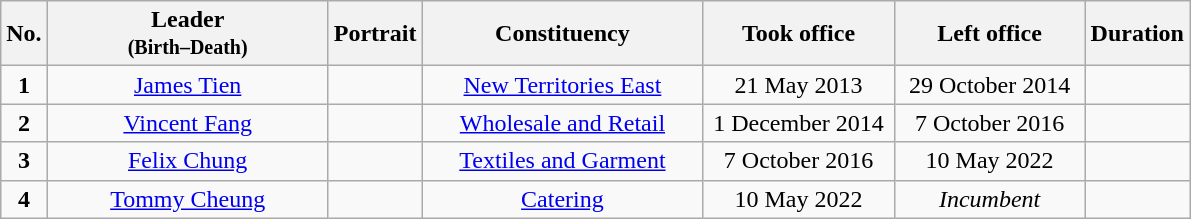<table class="wikitable" style="text-align:center">
<tr>
<th width=10px>No.</th>
<th width=180px>Leader<br><small>(Birth–Death)</small></th>
<th width=1px>Portrait</th>
<th width=180px>Constituency</th>
<th width=120px>Took office</th>
<th width=120px>Left office</th>
<th>Duration</th>
</tr>
<tr>
<td><strong>1</strong></td>
<td><a href='#'>James Tien</a><br></td>
<td></td>
<td><a href='#'>New Territories East</a></td>
<td>21 May 2013</td>
<td>29 October 2014</td>
<td></td>
</tr>
<tr>
<td><strong>2</strong></td>
<td><a href='#'>Vincent Fang</a><br></td>
<td></td>
<td><a href='#'>Wholesale and Retail</a></td>
<td>1 December 2014</td>
<td>7 October 2016</td>
<td></td>
</tr>
<tr>
<td><strong>3</strong></td>
<td><a href='#'>Felix Chung</a><br></td>
<td></td>
<td><a href='#'>Textiles and Garment</a><br></td>
<td>7 October 2016</td>
<td>10 May 2022</td>
<td></td>
</tr>
<tr>
<td><strong>4</strong></td>
<td><a href='#'>Tommy Cheung</a><br></td>
<td></td>
<td><a href='#'>Catering</a></td>
<td>10 May 2022</td>
<td><em>Incumbent</em></td>
<td></td>
</tr>
</table>
